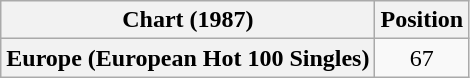<table class="wikitable plainrowheaders" style="text-align:center">
<tr>
<th scope="col">Chart (1987)</th>
<th scope="col">Position</th>
</tr>
<tr>
<th scope="row">Europe (European Hot 100 Singles)</th>
<td>67</td>
</tr>
</table>
